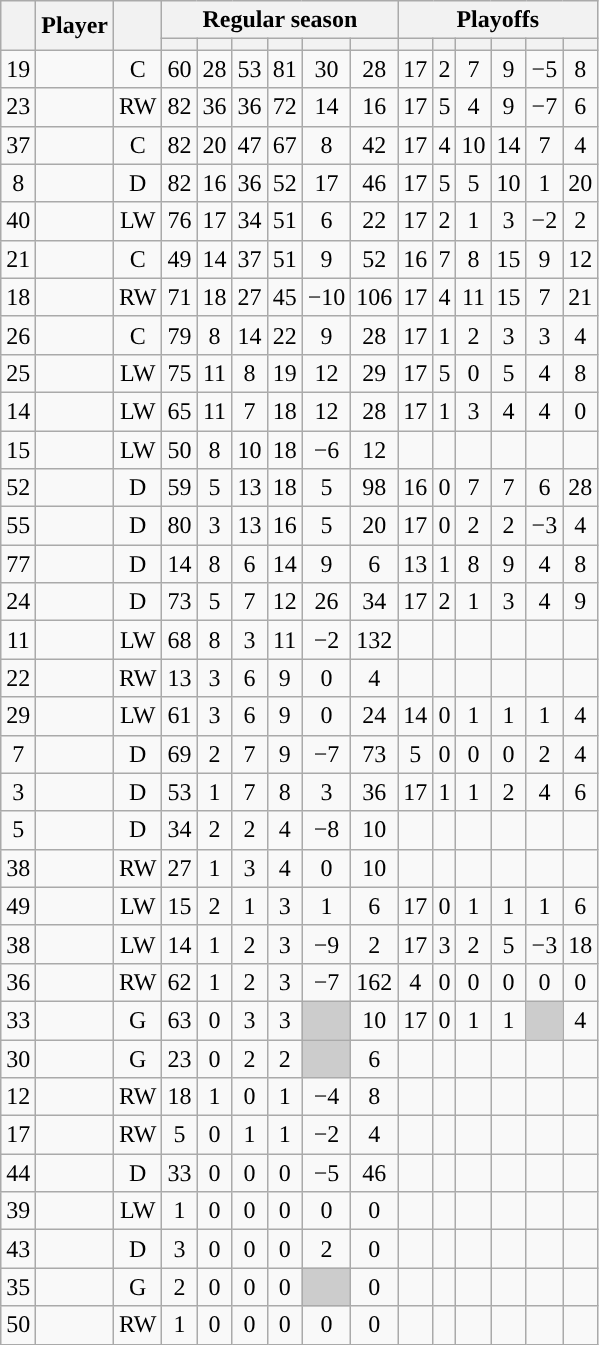<table class="wikitable sortable plainrowheaders" style="text-align:center;">
<tr>
<th scope="col" data-sort-type="number" rowspan="2"></th>
<th scope="col" rowspan="2">Player</th>
<th scope="col" rowspan="2"></th>
<th scope=colgroup colspan=6>Regular season</th>
<th scope=colgroup colspan=6>Playoffs</th>
</tr>
<tr>
<th scope="col" data-sort-type="number"></th>
<th scope="col" data-sort-type="number"></th>
<th scope="col" data-sort-type="number"></th>
<th scope="col" data-sort-type="number"></th>
<th scope="col" data-sort-type="number"></th>
<th scope="col" data-sort-type="number"></th>
<th scope="col" data-sort-type="number"></th>
<th scope="col" data-sort-type="number"></th>
<th scope="col" data-sort-type="number"></th>
<th scope="col" data-sort-type="number"></th>
<th scope="col" data-sort-type="number"></th>
<th scope="col" data-sort-type="number"></th>
</tr>
<tr>
<td scope="row">19</td>
<td align="left"></td>
<td>C</td>
<td>60</td>
<td>28</td>
<td>53</td>
<td>81</td>
<td>30</td>
<td>28</td>
<td>17</td>
<td>2</td>
<td>7</td>
<td>9</td>
<td>−5</td>
<td>8</td>
</tr>
<tr>
<td scope="row">23</td>
<td align="left"></td>
<td>RW</td>
<td>82</td>
<td>36</td>
<td>36</td>
<td>72</td>
<td>14</td>
<td>16</td>
<td>17</td>
<td>5</td>
<td>4</td>
<td>9</td>
<td>−7</td>
<td>6</td>
</tr>
<tr>
<td scope="row">37</td>
<td align="left"></td>
<td>C</td>
<td>82</td>
<td>20</td>
<td>47</td>
<td>67</td>
<td>8</td>
<td>42</td>
<td>17</td>
<td>4</td>
<td>10</td>
<td>14</td>
<td>7</td>
<td>4</td>
</tr>
<tr>
<td scope="row">8</td>
<td align="left"></td>
<td>D</td>
<td>82</td>
<td>16</td>
<td>36</td>
<td>52</td>
<td>17</td>
<td>46</td>
<td>17</td>
<td>5</td>
<td>5</td>
<td>10</td>
<td>1</td>
<td>20</td>
</tr>
<tr>
<td scope="row">40</td>
<td align="left"></td>
<td>LW</td>
<td>76</td>
<td>17</td>
<td>34</td>
<td>51</td>
<td>6</td>
<td>22</td>
<td>17</td>
<td>2</td>
<td>1</td>
<td>3</td>
<td>−2</td>
<td>2</td>
</tr>
<tr>
<td scope="row">21</td>
<td align="left"></td>
<td>C</td>
<td>49</td>
<td>14</td>
<td>37</td>
<td>51</td>
<td>9</td>
<td>52</td>
<td>16</td>
<td>7</td>
<td>8</td>
<td>15</td>
<td>9</td>
<td>12</td>
</tr>
<tr>
<td scope="row">18</td>
<td align="left"></td>
<td>RW</td>
<td>71</td>
<td>18</td>
<td>27</td>
<td>45</td>
<td>−10</td>
<td>106</td>
<td>17</td>
<td>4</td>
<td>11</td>
<td>15</td>
<td>7</td>
<td>21</td>
</tr>
<tr>
<td scope="row">26</td>
<td align="left"></td>
<td>C</td>
<td>79</td>
<td>8</td>
<td>14</td>
<td>22</td>
<td>9</td>
<td>28</td>
<td>17</td>
<td>1</td>
<td>2</td>
<td>3</td>
<td>3</td>
<td>4</td>
</tr>
<tr>
<td scope="row">25</td>
<td align="left"></td>
<td>LW</td>
<td>75</td>
<td>11</td>
<td>8</td>
<td>19</td>
<td>12</td>
<td>29</td>
<td>17</td>
<td>5</td>
<td>0</td>
<td>5</td>
<td>4</td>
<td>8</td>
</tr>
<tr>
<td scope="row">14</td>
<td align="left"></td>
<td>LW</td>
<td>65</td>
<td>11</td>
<td>7</td>
<td>18</td>
<td>12</td>
<td>28</td>
<td>17</td>
<td>1</td>
<td>3</td>
<td>4</td>
<td>4</td>
<td>0</td>
</tr>
<tr>
<td scope="row">15</td>
<td align="left"></td>
<td>LW</td>
<td>50</td>
<td>8</td>
<td>10</td>
<td>18</td>
<td>−6</td>
<td>12</td>
<td></td>
<td></td>
<td></td>
<td></td>
<td></td>
<td></td>
</tr>
<tr>
<td scope="row">52</td>
<td align="left"></td>
<td>D</td>
<td>59</td>
<td>5</td>
<td>13</td>
<td>18</td>
<td>5</td>
<td>98</td>
<td>16</td>
<td>0</td>
<td>7</td>
<td>7</td>
<td>6</td>
<td>28</td>
</tr>
<tr>
<td scope="row">55</td>
<td align="left"></td>
<td>D</td>
<td>80</td>
<td>3</td>
<td>13</td>
<td>16</td>
<td>5</td>
<td>20</td>
<td>17</td>
<td>0</td>
<td>2</td>
<td>2</td>
<td>−3</td>
<td>4</td>
</tr>
<tr>
<td scope="row">77</td>
<td align="left"></td>
<td>D</td>
<td>14</td>
<td>8</td>
<td>6</td>
<td>14</td>
<td>9</td>
<td>6</td>
<td>13</td>
<td>1</td>
<td>8</td>
<td>9</td>
<td>4</td>
<td>8</td>
</tr>
<tr>
<td scope="row">24</td>
<td align="left"></td>
<td>D</td>
<td>73</td>
<td>5</td>
<td>7</td>
<td>12</td>
<td>26</td>
<td>34</td>
<td>17</td>
<td>2</td>
<td>1</td>
<td>3</td>
<td>4</td>
<td>9</td>
</tr>
<tr>
<td scope="row">11</td>
<td align="left"></td>
<td>LW</td>
<td>68</td>
<td>8</td>
<td>3</td>
<td>11</td>
<td>−2</td>
<td>132</td>
<td></td>
<td></td>
<td></td>
<td></td>
<td></td>
<td></td>
</tr>
<tr>
<td scope="row">22</td>
<td align="left"></td>
<td>RW</td>
<td>13</td>
<td>3</td>
<td>6</td>
<td>9</td>
<td>0</td>
<td>4</td>
<td></td>
<td></td>
<td></td>
<td></td>
<td></td>
<td></td>
</tr>
<tr>
<td scope="row">29</td>
<td align="left"></td>
<td>LW</td>
<td>61</td>
<td>3</td>
<td>6</td>
<td>9</td>
<td>0</td>
<td>24</td>
<td>14</td>
<td>0</td>
<td>1</td>
<td>1</td>
<td>1</td>
<td>4</td>
</tr>
<tr>
<td scope="row">7</td>
<td align="left"></td>
<td>D</td>
<td>69</td>
<td>2</td>
<td>7</td>
<td>9</td>
<td>−7</td>
<td>73</td>
<td>5</td>
<td>0</td>
<td>0</td>
<td>0</td>
<td>2</td>
<td>4</td>
</tr>
<tr>
<td scope="row">3</td>
<td align="left"></td>
<td>D</td>
<td>53</td>
<td>1</td>
<td>7</td>
<td>8</td>
<td>3</td>
<td>36</td>
<td>17</td>
<td>1</td>
<td>1</td>
<td>2</td>
<td>4</td>
<td>6</td>
</tr>
<tr>
<td scope="row">5</td>
<td align="left"></td>
<td>D</td>
<td>34</td>
<td>2</td>
<td>2</td>
<td>4</td>
<td>−8</td>
<td>10</td>
<td></td>
<td></td>
<td></td>
<td></td>
<td></td>
<td></td>
</tr>
<tr>
<td scope="row">38</td>
<td align="left"></td>
<td>RW</td>
<td>27</td>
<td>1</td>
<td>3</td>
<td>4</td>
<td>0</td>
<td>10</td>
<td></td>
<td></td>
<td></td>
<td></td>
<td></td>
<td></td>
</tr>
<tr>
<td scope="row">49</td>
<td align="left"></td>
<td>LW</td>
<td>15</td>
<td>2</td>
<td>1</td>
<td>3</td>
<td>1</td>
<td>6</td>
<td>17</td>
<td>0</td>
<td>1</td>
<td>1</td>
<td>1</td>
<td>6</td>
</tr>
<tr>
<td scope="row">38</td>
<td align="left"></td>
<td>LW</td>
<td>14</td>
<td>1</td>
<td>2</td>
<td>3</td>
<td>−9</td>
<td>2</td>
<td>17</td>
<td>3</td>
<td>2</td>
<td>5</td>
<td>−3</td>
<td>18</td>
</tr>
<tr>
<td scope="row">36</td>
<td align="left"></td>
<td>RW</td>
<td>62</td>
<td>1</td>
<td>2</td>
<td>3</td>
<td>−7</td>
<td>162</td>
<td>4</td>
<td>0</td>
<td>0</td>
<td>0</td>
<td>0</td>
<td>0</td>
</tr>
<tr>
<td scope="row">33</td>
<td align="left"></td>
<td>G</td>
<td>63</td>
<td>0</td>
<td>3</td>
<td>3</td>
<td style="background:#ccc"></td>
<td>10</td>
<td>17</td>
<td>0</td>
<td>1</td>
<td>1</td>
<td style="background:#ccc"></td>
<td>4</td>
</tr>
<tr>
<td scope="row">30</td>
<td align="left"></td>
<td>G</td>
<td>23</td>
<td>0</td>
<td>2</td>
<td>2</td>
<td style="background:#ccc"></td>
<td>6</td>
<td></td>
<td></td>
<td></td>
<td></td>
<td></td>
<td></td>
</tr>
<tr>
<td scope="row">12</td>
<td align="left"></td>
<td>RW</td>
<td>18</td>
<td>1</td>
<td>0</td>
<td>1</td>
<td>−4</td>
<td>8</td>
<td></td>
<td></td>
<td></td>
<td></td>
<td></td>
<td></td>
</tr>
<tr>
<td scope="row">17</td>
<td align="left"></td>
<td>RW</td>
<td>5</td>
<td>0</td>
<td>1</td>
<td>1</td>
<td>−2</td>
<td>4</td>
<td></td>
<td></td>
<td></td>
<td></td>
<td></td>
<td></td>
</tr>
<tr>
<td scope="row">44</td>
<td align="left"></td>
<td>D</td>
<td>33</td>
<td>0</td>
<td>0</td>
<td>0</td>
<td>−5</td>
<td>46</td>
<td></td>
<td></td>
<td></td>
<td></td>
<td></td>
<td></td>
</tr>
<tr>
<td scope="row">39</td>
<td align="left"></td>
<td>LW</td>
<td>1</td>
<td>0</td>
<td>0</td>
<td>0</td>
<td>0</td>
<td>0</td>
<td></td>
<td></td>
<td></td>
<td></td>
<td></td>
<td></td>
</tr>
<tr>
<td scope="row">43</td>
<td align="left"></td>
<td>D</td>
<td>3</td>
<td>0</td>
<td>0</td>
<td>0</td>
<td>2</td>
<td>0</td>
<td></td>
<td></td>
<td></td>
<td></td>
<td></td>
<td></td>
</tr>
<tr>
<td scope="row">35</td>
<td align="left"></td>
<td>G</td>
<td>2</td>
<td>0</td>
<td>0</td>
<td>0</td>
<td style="background:#ccc"></td>
<td>0</td>
<td></td>
<td></td>
<td></td>
<td></td>
<td></td>
<td></td>
</tr>
<tr>
<td scope="row">50</td>
<td align="left"></td>
<td>RW</td>
<td>1</td>
<td>0</td>
<td>0</td>
<td>0</td>
<td>0</td>
<td>0</td>
<td></td>
<td></td>
<td></td>
<td></td>
<td></td>
<td></td>
</tr>
</table>
